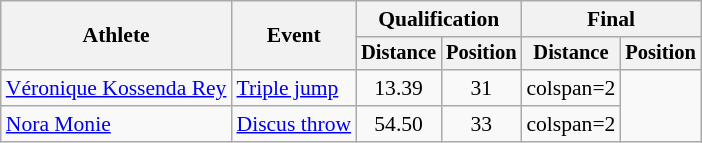<table class=wikitable style=font-size:90%>
<tr>
<th rowspan=2>Athlete</th>
<th rowspan=2>Event</th>
<th colspan=2>Qualification</th>
<th colspan=2>Final</th>
</tr>
<tr style=font-size:95%>
<th>Distance</th>
<th>Position</th>
<th>Distance</th>
<th>Position</th>
</tr>
<tr align=center>
<td align=left><a href='#'>Véronique Kossenda Rey</a></td>
<td align=left><a href='#'>Triple jump</a></td>
<td>13.39</td>
<td>31</td>
<td>colspan=2 </td>
</tr>
<tr align=center>
<td align=left><a href='#'>Nora Monie</a></td>
<td align=left><a href='#'>Discus throw</a></td>
<td>54.50</td>
<td>33</td>
<td>colspan=2 </td>
</tr>
</table>
